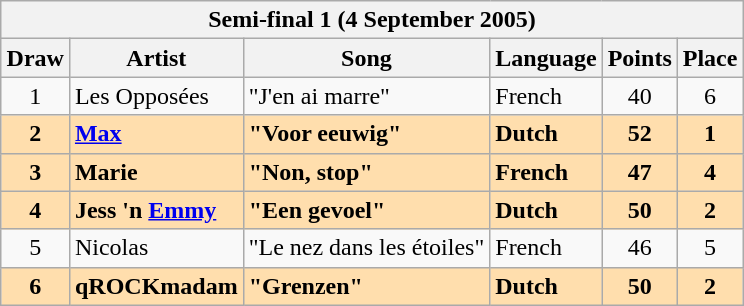<table class="sortable wikitable" style="margin: 1em auto 1em auto; text-align:center">
<tr>
<th colspan="6">Semi-final 1 (4 September 2005)</th>
</tr>
<tr>
<th>Draw</th>
<th>Artist</th>
<th>Song</th>
<th>Language</th>
<th>Points</th>
<th>Place</th>
</tr>
<tr>
<td>1</td>
<td align="left">Les Opposées</td>
<td align="left">"J'en ai marre"</td>
<td align="left">French</td>
<td>40</td>
<td>6</td>
</tr>
<tr style="font-weight:bold; background:#FFDEAD;">
<td>2</td>
<td align="left"><a href='#'>Max</a></td>
<td align="left">"Voor eeuwig"</td>
<td align="left">Dutch</td>
<td>52</td>
<td>1</td>
</tr>
<tr style="font-weight:bold; background:#FFDEAD;">
<td>3</td>
<td align="left">Marie</td>
<td align="left">"Non, stop"</td>
<td align="left">French</td>
<td>47</td>
<td>4</td>
</tr>
<tr style="font-weight:bold; background:#FFDEAD;">
<td>4</td>
<td align="left">Jess 'n <a href='#'>Emmy</a></td>
<td align="left">"Een gevoel"</td>
<td align="left">Dutch</td>
<td>50</td>
<td>2</td>
</tr>
<tr>
<td>5</td>
<td align="left">Nicolas</td>
<td align="left">"Le nez dans les étoiles"</td>
<td align="left">French</td>
<td>46</td>
<td>5</td>
</tr>
<tr style="font-weight:bold; background:#FFDEAD;">
<td>6</td>
<td align="left">qROCKmadam</td>
<td align="left">"Grenzen"</td>
<td align="left">Dutch</td>
<td>50</td>
<td>2</td>
</tr>
</table>
